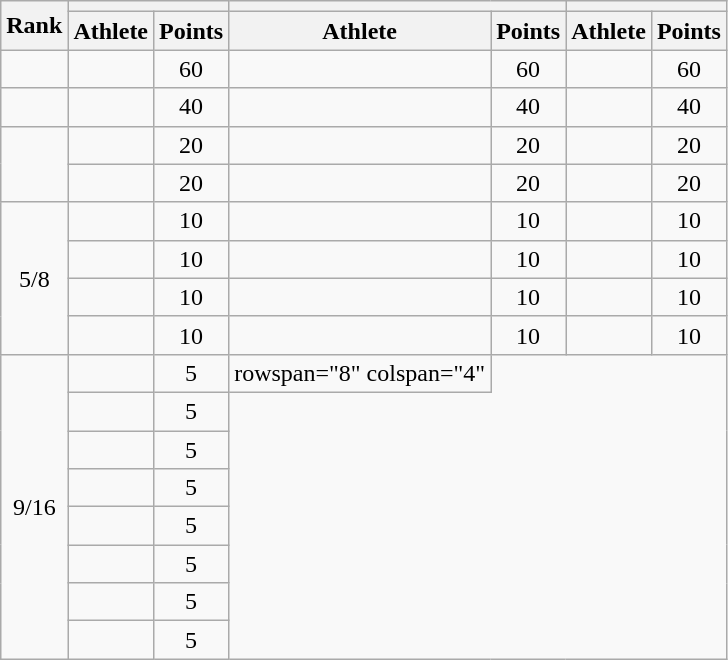<table class="wikitable" style="text-align:center;">
<tr>
<th rowspan="2">Rank</th>
<th colspan="2"></th>
<th colspan="2"></th>
<th colspan="2"></th>
</tr>
<tr>
<th>Athlete</th>
<th>Points</th>
<th>Athlete</th>
<th>Points</th>
<th>Athlete</th>
<th>Points</th>
</tr>
<tr>
<td></td>
<td align="left"></td>
<td>60</td>
<td align="left"><br></td>
<td>60</td>
<td align="left"><br></td>
<td>60</td>
</tr>
<tr>
<td></td>
<td align="left"></td>
<td>40</td>
<td align="left"><br></td>
<td>40</td>
<td align="left"><br></td>
<td>40</td>
</tr>
<tr>
<td rowspan="2"></td>
<td align="left"></td>
<td>20</td>
<td align="left"><br></td>
<td>20</td>
<td align="left"><br></td>
<td>20</td>
</tr>
<tr>
<td align="left"></td>
<td>20</td>
<td align="left"><br></td>
<td>20</td>
<td align="left"><br></td>
<td>20</td>
</tr>
<tr>
<td rowspan="4">5/8</td>
<td align="left"></td>
<td>10</td>
<td align="left"><br></td>
<td>10</td>
<td align="left"><br></td>
<td>10</td>
</tr>
<tr>
<td align="left"></td>
<td>10</td>
<td align="left"><br></td>
<td>10</td>
<td align="left"><br></td>
<td>10</td>
</tr>
<tr>
<td align="left"></td>
<td>10</td>
<td align="left"><br></td>
<td>10</td>
<td align="left"><br></td>
<td>10</td>
</tr>
<tr>
<td align="left"></td>
<td>10</td>
<td align="left"><br></td>
<td>10</td>
<td align="left"><br></td>
<td>10</td>
</tr>
<tr>
<td rowspan="8">9/16</td>
<td align="left"></td>
<td>5</td>
<td>rowspan="8" colspan="4" </td>
</tr>
<tr>
<td align="left"></td>
<td>5</td>
</tr>
<tr>
<td align="left"></td>
<td>5</td>
</tr>
<tr>
<td align="left"></td>
<td>5</td>
</tr>
<tr>
<td align="left"></td>
<td>5</td>
</tr>
<tr>
<td align="left"></td>
<td>5</td>
</tr>
<tr>
<td align="left"></td>
<td>5</td>
</tr>
<tr>
<td align="left"></td>
<td>5</td>
</tr>
</table>
